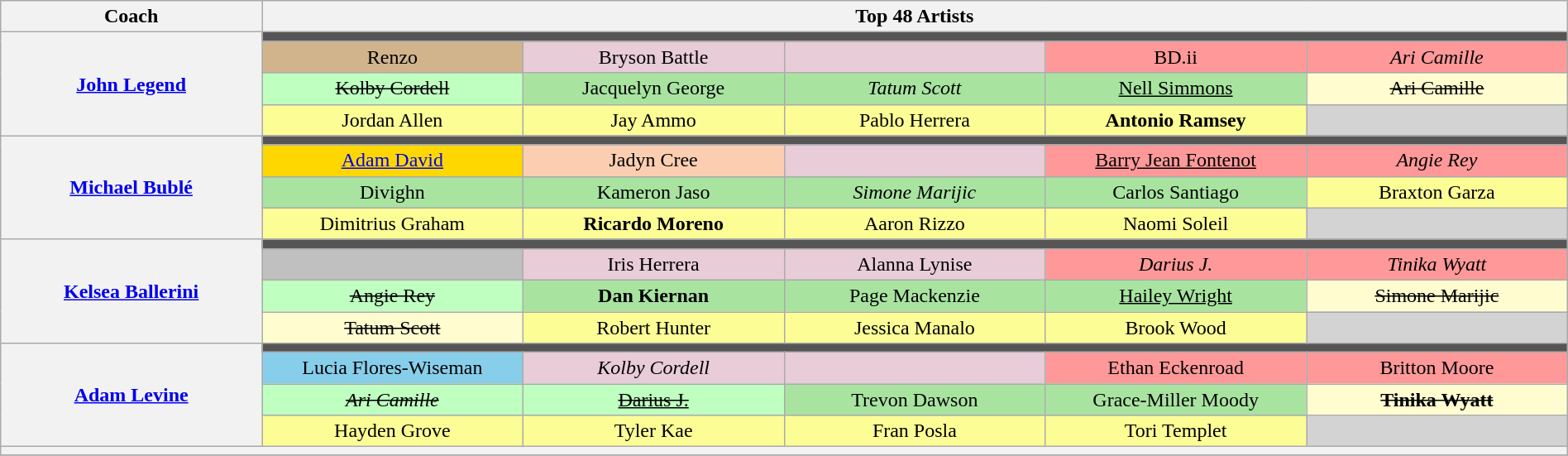<table class="wikitable" style="text-align:center; width:100%">
<tr>
<th scope="col" style="width:12%">Coach</th>
<th scope="col" style="width:84%" colspan="5">Top 48 Artists</th>
</tr>
<tr>
<th rowspan="4"><a href='#'>John Legend</a></th>
<td colspan="5" style="background:#555"></td>
</tr>
<tr>
<td style="background:tan">Renzo</td>
<td style="background:#E8CCD7">Bryson Battle</td>
<td style="background:#E8CCD7"></td>
<td style="background:#ff9999">BD.ii</td>
<td style="background:#ff9999"><em>Ari Camille</em></td>
</tr>
<tr>
<td style="background:#BFFFC0"><s>Kolby Cordell</s></td>
<td style="background:#A8E4A0">Jacquelyn George</td>
<td style="background:#A8E4A0"><em>Tatum Scott</em></td>
<td style="background:#A8E4A0"><u>Nell Simmons</u></td>
<td style="background:#FFFDD0"><s>Ari Camille</s></td>
</tr>
<tr>
<td style="background:#FDFD96">Jordan Allen</td>
<td style="background:#FDFD96">Jay Ammo</td>
<td style="background:#FDFD96">Pablo Herrera</td>
<td style="background:#FDFD96"><strong>Antonio Ramsey</strong></td>
<td style="background:lightgrey"></td>
</tr>
<tr>
<th rowspan="4"><a href='#'>Michael Bublé</a></th>
<td colspan="5" style="background:#555"></td>
</tr>
<tr>
<td style="background:gold"><a href='#'>Adam David</a></td>
<td style="background:#fbceb1">Jadyn Cree</td>
<td style="background:#E8CCD7"></td>
<td style="background:#ff9999"><u>Barry Jean Fontenot</u></td>
<td style="background:#ff9999"><em>Angie Rey</em></td>
</tr>
<tr>
<td style="background:#A8E4A0">Divighn</td>
<td style="background:#A8E4A0">Kameron Jaso</td>
<td style="background:#A8E4A0"><em>Simone Marijic</em></td>
<td style="background:#A8E4A0">Carlos Santiago</td>
<td style="background:#FDFD96">Braxton Garza</td>
</tr>
<tr>
<td style="background:#FDFD96">Dimitrius Graham</td>
<td style="background:#FDFD96"><strong>Ricardo Moreno</strong></td>
<td style="background:#FDFD96">Aaron Rizzo</td>
<td style="background:#FDFD96">Naomi Soleil</td>
<td style="background:lightgrey"></td>
</tr>
<tr>
<th rowspan="4"><a href='#'>Kelsea Ballerini</a></th>
<td colspan="5" style="background:#555"></td>
</tr>
<tr>
<td style="background:silver"></td>
<td style="background:#E8CCD7">Iris Herrera</td>
<td style="background:#E8CCD7">Alanna Lynise</td>
<td style="background:#ff9999"><em>Darius J.</em></td>
<td style="background:#ff9999"><em>Tinika Wyatt</em></td>
</tr>
<tr>
<td style="background:#BFFFC0"><s>Angie Rey</s></td>
<td style="background:#A8E4A0"><strong>Dan Kiernan</strong></td>
<td style="background:#A8E4A0">Page Mackenzie</td>
<td style="background:#A8E4A0"><u>Hailey Wright</u></td>
<td style="background:#FFFDD0"><s>Simone Marijic</s></td>
</tr>
<tr>
<td style="background:#FFFDD0"><s>Tatum Scott</s></td>
<td style="background:#FDFD96">Robert Hunter</td>
<td style="background:#FDFD96">Jessica Manalo</td>
<td style="background:#FDFD96">Brook Wood</td>
<td style="background:lightgrey"></td>
</tr>
<tr>
<th rowspan="4"><a href='#'>Adam Levine</a></th>
<td colspan="5" style="background:#555"></td>
</tr>
<tr>
<td style="background:skyblue">Lucia Flores-Wiseman</td>
<td style="background:#E8CCD7"><em>Kolby Cordell</em></td>
<td style="background:#E8CCD7"></td>
<td style="background:#ff9999">Ethan Eckenroad</td>
<td style="background:#ff9999">Britton Moore</td>
</tr>
<tr>
<td style="background:#BFFFC0"><s><em>Ari Camille</em></s></td>
<td style="background:#BFFFC0"><s><u>Darius J.</u></s></td>
<td style="background:#A8E4A0">Trevon Dawson</td>
<td style="background:#A8E4A0">Grace-Miller Moody</td>
<td style="background:#FFFDD0; width:12%"><s><strong>Tinika Wyatt</strong></s></td>
</tr>
<tr>
<td style="background:#FDFD96; width:12%">Hayden Grove</td>
<td style="background:#FDFD96; width:12%">Tyler Kae</td>
<td style="background:#FDFD96; width:12%">Fran Posla</td>
<td style="background:#FDFD96; width:12%">Tori Templet</td>
<th style="background:lightgrey; width:=12%"></th>
</tr>
<tr>
<th colspan="6" style="font-size:95%; line-height:14px"></th>
</tr>
<tr>
</tr>
</table>
